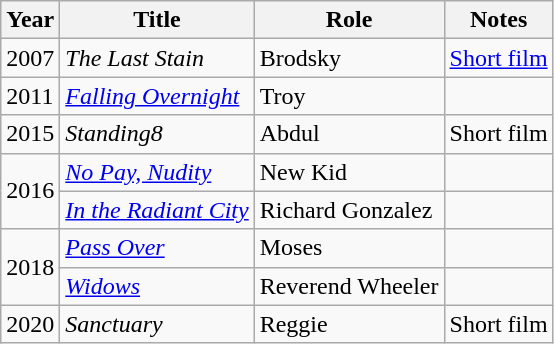<table class="wikitable sortable">
<tr>
<th>Year</th>
<th>Title</th>
<th>Role</th>
<th class="unsortable">Notes</th>
</tr>
<tr>
<td>2007</td>
<td><em>The Last Stain</em></td>
<td>Brodsky</td>
<td><a href='#'>Short film</a></td>
</tr>
<tr>
<td>2011</td>
<td><em><a href='#'>Falling Overnight</a></em></td>
<td>Troy</td>
<td></td>
</tr>
<tr>
<td>2015</td>
<td><em>Standing8</em></td>
<td>Abdul</td>
<td>Short film</td>
</tr>
<tr>
<td rowspan="2">2016</td>
<td><em><a href='#'>No Pay, Nudity</a></em></td>
<td>New Kid</td>
<td></td>
</tr>
<tr>
<td><em><a href='#'>In the Radiant City</a></em></td>
<td>Richard Gonzalez</td>
<td></td>
</tr>
<tr>
<td rowspan="2">2018</td>
<td><em><a href='#'>Pass Over</a></em></td>
<td>Moses</td>
<td></td>
</tr>
<tr>
<td><em><a href='#'>Widows</a></em></td>
<td>Reverend Wheeler</td>
<td></td>
</tr>
<tr>
<td>2020</td>
<td><em>Sanctuary</em></td>
<td>Reggie</td>
<td>Short film</td>
</tr>
</table>
